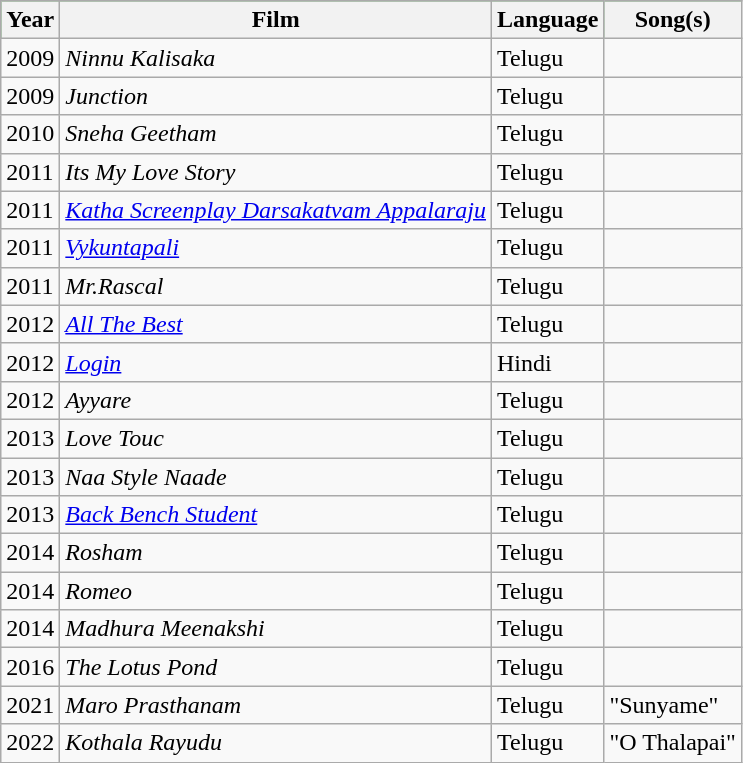<table class="wikitable sortable">
<tr style="background:green; text-align:center;">
<th>Year</th>
<th>Film</th>
<th>Language</th>
<th>Song(s)</th>
</tr>
<tr>
<td>2009</td>
<td><em>Ninnu Kalisaka</em></td>
<td>Telugu</td>
<td></td>
</tr>
<tr>
<td>2009</td>
<td><em>Junction</em></td>
<td>Telugu</td>
<td></td>
</tr>
<tr>
<td>2010</td>
<td><em>Sneha Geetham</em></td>
<td>Telugu</td>
<td></td>
</tr>
<tr>
<td>2011</td>
<td><em>Its My Love Story</em></td>
<td>Telugu</td>
<td></td>
</tr>
<tr>
<td>2011</td>
<td><em><a href='#'>Katha Screenplay Darsakatvam Appalaraju</a></em></td>
<td>Telugu</td>
<td></td>
</tr>
<tr>
<td>2011</td>
<td><em><a href='#'>Vykuntapali</a></em></td>
<td>Telugu</td>
<td></td>
</tr>
<tr>
<td>2011</td>
<td><em>Mr.Rascal</em></td>
<td>Telugu</td>
<td></td>
</tr>
<tr>
<td>2012</td>
<td><em><a href='#'>All The Best</a></em></td>
<td>Telugu</td>
<td></td>
</tr>
<tr>
<td>2012</td>
<td><em><a href='#'>Login</a></em></td>
<td>Hindi</td>
<td></td>
</tr>
<tr>
<td>2012</td>
<td><em>Ayyare</em></td>
<td>Telugu</td>
<td></td>
</tr>
<tr>
<td>2013</td>
<td><em>Love Touc</em></td>
<td>Telugu</td>
<td></td>
</tr>
<tr>
<td>2013</td>
<td><em>Naa Style Naade</em></td>
<td>Telugu</td>
<td></td>
</tr>
<tr>
<td>2013</td>
<td><em><a href='#'>Back Bench Student</a></em></td>
<td>Telugu</td>
<td></td>
</tr>
<tr>
<td>2014</td>
<td><em>Rosham</em></td>
<td>Telugu</td>
<td></td>
</tr>
<tr>
<td>2014</td>
<td><em>Romeo</em></td>
<td>Telugu</td>
<td></td>
</tr>
<tr>
<td>2014</td>
<td><em>Madhura Meenakshi</em></td>
<td>Telugu</td>
<td></td>
</tr>
<tr>
<td>2016</td>
<td><em>The Lotus Pond</em></td>
<td>Telugu</td>
<td></td>
</tr>
<tr>
<td>2021</td>
<td><em>Maro Prasthanam</em></td>
<td>Telugu</td>
<td>"Sunyame"</td>
</tr>
<tr>
<td>2022</td>
<td><em>Kothala Rayudu</em></td>
<td>Telugu</td>
<td>"O Thalapai"</td>
</tr>
</table>
